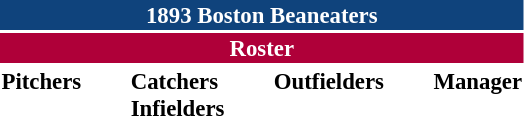<table class="toccolours" style="font-size: 95%;">
<tr>
<th colspan="10" style="background-color: #0f437c; color: white; text-align: center;">1893 Boston Beaneaters</th>
</tr>
<tr>
<td colspan="10" style="background-color: #af0039; color: white; text-align: center;"><strong>Roster</strong></td>
</tr>
<tr>
<td valign="top"><strong>Pitchers</strong><br>





</td>
<td width="25px"></td>
<td valign="top"><strong>Catchers</strong><br>


<strong>Infielders</strong>



</td>
<td width="25px"></td>
<td valign="top"><strong>Outfielders</strong><br>


</td>
<td width="25px"></td>
<td valign="top"><strong>Manager</strong><br></td>
</tr>
</table>
